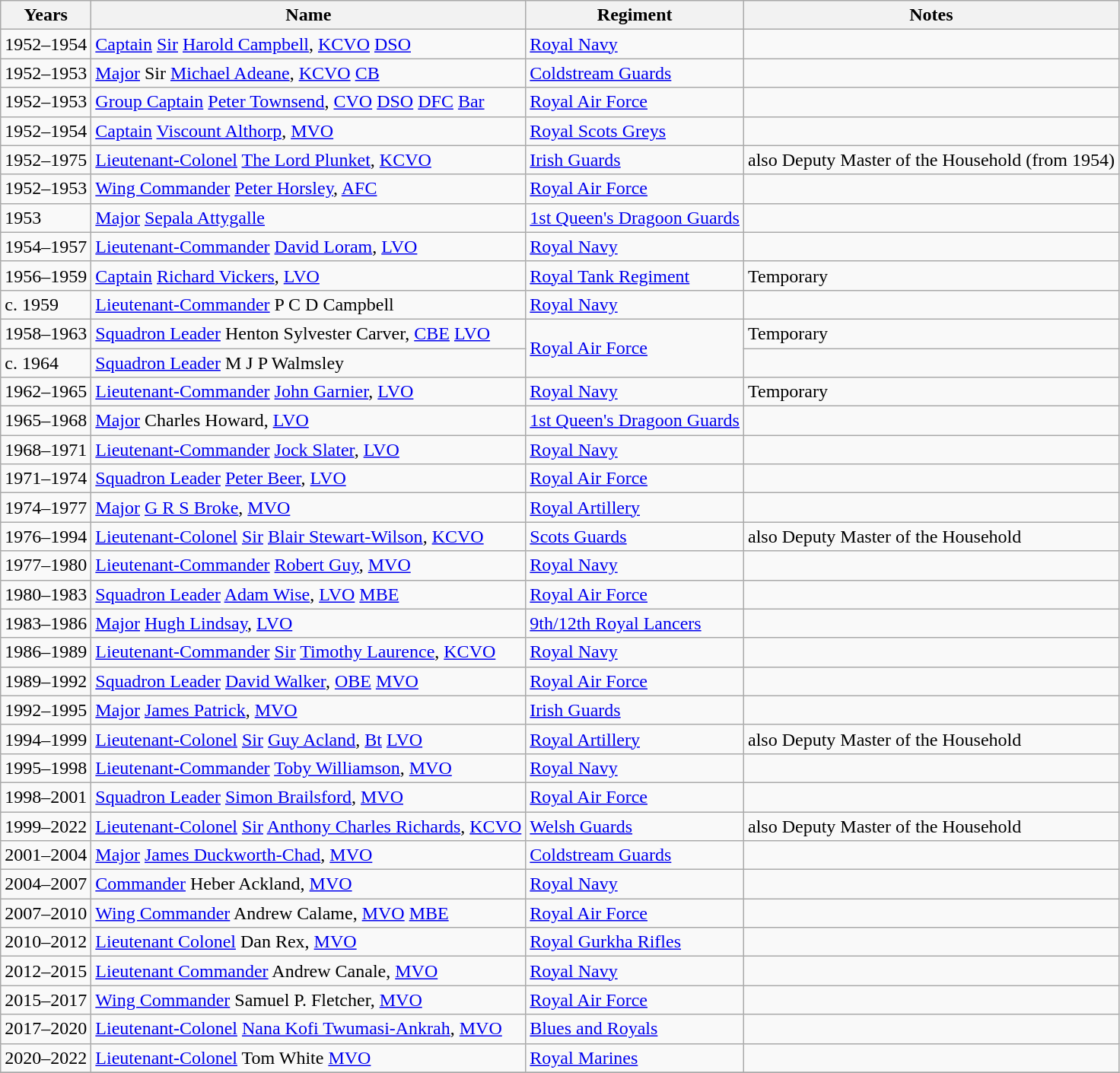<table class="wikitable">
<tr>
<th>Years</th>
<th>Name</th>
<th>Regiment</th>
<th>Notes</th>
</tr>
<tr>
<td>1952–1954</td>
<td><a href='#'>Captain</a> <a href='#'>Sir</a> <a href='#'>Harold Campbell</a>, <a href='#'>KCVO</a> <a href='#'>DSO</a></td>
<td><a href='#'>Royal Navy</a></td>
<td></td>
</tr>
<tr>
<td>1952–1953</td>
<td><a href='#'>Major</a> Sir <a href='#'>Michael Adeane</a>, <a href='#'>KCVO</a> <a href='#'>CB</a></td>
<td><a href='#'>Coldstream Guards</a></td>
<td></td>
</tr>
<tr>
<td>1952–1953</td>
<td><a href='#'>Group Captain</a> <a href='#'>Peter Townsend</a>, <a href='#'>CVO</a> <a href='#'>DSO</a> <a href='#'>DFC</a> <a href='#'>Bar</a></td>
<td><a href='#'>Royal Air Force</a></td>
<td></td>
</tr>
<tr>
<td>1952–1954</td>
<td><a href='#'>Captain</a> <a href='#'>Viscount Althorp</a>, <a href='#'>MVO</a></td>
<td><a href='#'>Royal Scots Greys</a></td>
<td></td>
</tr>
<tr>
<td>1952–1975</td>
<td><a href='#'>Lieutenant-Colonel</a> <a href='#'>The Lord Plunket</a>, <a href='#'>KCVO</a></td>
<td><a href='#'>Irish Guards</a></td>
<td>also Deputy Master of the Household (from 1954)</td>
</tr>
<tr>
<td>1952–1953</td>
<td><a href='#'>Wing Commander</a> <a href='#'>Peter Horsley</a>, <a href='#'>AFC</a></td>
<td><a href='#'>Royal Air Force</a></td>
<td></td>
</tr>
<tr>
<td>1953</td>
<td><a href='#'>Major</a> <a href='#'>Sepala Attygalle</a></td>
<td><a href='#'>1st Queen's Dragoon Guards</a></td>
<td></td>
</tr>
<tr>
<td>1954–1957</td>
<td><a href='#'>Lieutenant-Commander</a> <a href='#'>David Loram</a>, <a href='#'>LVO</a></td>
<td><a href='#'>Royal Navy</a></td>
<td></td>
</tr>
<tr>
<td>1956–1959</td>
<td><a href='#'>Captain</a> <a href='#'>Richard Vickers</a>, <a href='#'>LVO</a></td>
<td><a href='#'>Royal Tank Regiment</a></td>
<td>Temporary</td>
</tr>
<tr>
<td>c. 1959</td>
<td><a href='#'>Lieutenant-Commander</a> P C D Campbell</td>
<td><a href='#'>Royal Navy</a></td>
<td></td>
</tr>
<tr>
<td>1958–1963</td>
<td><a href='#'>Squadron Leader</a> Henton Sylvester Carver, <a href='#'>CBE</a> <a href='#'>LVO</a></td>
<td rowspan="2"><a href='#'>Royal Air Force</a></td>
<td>Temporary</td>
</tr>
<tr>
<td>c. 1964</td>
<td><a href='#'>Squadron Leader</a> M J P Walmsley</td>
<td></td>
</tr>
<tr>
<td>1962–1965</td>
<td><a href='#'>Lieutenant-Commander</a> <a href='#'>John Garnier</a>, <a href='#'>LVO</a></td>
<td><a href='#'>Royal Navy</a></td>
<td>Temporary</td>
</tr>
<tr>
<td>1965–1968</td>
<td><a href='#'>Major</a> Charles Howard, <a href='#'>LVO</a></td>
<td><a href='#'>1st Queen's Dragoon Guards</a></td>
<td></td>
</tr>
<tr>
<td>1968–1971</td>
<td><a href='#'>Lieutenant-Commander</a> <a href='#'>Jock Slater</a>, <a href='#'>LVO</a></td>
<td><a href='#'>Royal Navy</a></td>
<td></td>
</tr>
<tr>
<td>1971–1974</td>
<td><a href='#'>Squadron Leader</a> <a href='#'>Peter Beer</a>, <a href='#'>LVO</a></td>
<td><a href='#'>Royal Air Force</a></td>
<td></td>
</tr>
<tr>
<td>1974–1977</td>
<td><a href='#'>Major</a> <a href='#'>G R S Broke</a>, <a href='#'>MVO</a></td>
<td><a href='#'>Royal Artillery</a></td>
<td></td>
</tr>
<tr>
<td>1976–1994</td>
<td><a href='#'>Lieutenant-Colonel</a> <a href='#'>Sir</a> <a href='#'>Blair Stewart-Wilson</a>, <a href='#'>KCVO</a></td>
<td><a href='#'>Scots Guards</a></td>
<td>also Deputy Master of the Household</td>
</tr>
<tr>
<td>1977–1980</td>
<td><a href='#'>Lieutenant-Commander</a> <a href='#'>Robert Guy</a>, <a href='#'>MVO</a></td>
<td><a href='#'>Royal Navy</a></td>
<td></td>
</tr>
<tr>
<td>1980–1983</td>
<td><a href='#'>Squadron Leader</a> <a href='#'>Adam Wise</a>, <a href='#'>LVO</a> <a href='#'>MBE</a></td>
<td><a href='#'>Royal Air Force</a></td>
<td></td>
</tr>
<tr>
<td>1983–1986</td>
<td><a href='#'>Major</a> <a href='#'>Hugh Lindsay</a>, <a href='#'>LVO</a></td>
<td><a href='#'>9th/12th Royal Lancers</a></td>
<td></td>
</tr>
<tr>
<td>1986–1989</td>
<td><a href='#'>Lieutenant-Commander</a> <a href='#'>Sir</a> <a href='#'>Timothy Laurence</a>, <a href='#'>KCVO</a></td>
<td><a href='#'>Royal Navy</a></td>
<td></td>
</tr>
<tr>
<td>1989–1992</td>
<td><a href='#'>Squadron Leader</a> <a href='#'>David Walker</a>, <a href='#'>OBE</a> <a href='#'>MVO</a></td>
<td><a href='#'>Royal Air Force</a></td>
<td></td>
</tr>
<tr>
<td>1992–1995</td>
<td><a href='#'>Major</a> <a href='#'>James Patrick</a>, <a href='#'>MVO</a></td>
<td><a href='#'>Irish Guards</a></td>
<td></td>
</tr>
<tr>
<td>1994–1999</td>
<td><a href='#'>Lieutenant-Colonel</a> <a href='#'>Sir</a> <a href='#'>Guy Acland</a>, <a href='#'>Bt</a> <a href='#'>LVO</a></td>
<td><a href='#'>Royal Artillery</a></td>
<td>also Deputy Master of the Household</td>
</tr>
<tr>
<td>1995–1998</td>
<td><a href='#'>Lieutenant-Commander</a> <a href='#'>Toby Williamson</a>, <a href='#'>MVO</a></td>
<td><a href='#'>Royal Navy</a></td>
<td></td>
</tr>
<tr>
<td>1998–2001</td>
<td><a href='#'>Squadron Leader</a> <a href='#'>Simon Brailsford</a>, <a href='#'>MVO</a></td>
<td><a href='#'>Royal Air Force</a></td>
<td></td>
</tr>
<tr>
<td>1999–2022</td>
<td><a href='#'>Lieutenant-Colonel</a> <a href='#'>Sir</a> <a href='#'>Anthony Charles Richards</a>, <a href='#'>KCVO</a></td>
<td><a href='#'>Welsh Guards</a></td>
<td>also Deputy Master of the Household</td>
</tr>
<tr>
<td>2001–2004</td>
<td><a href='#'>Major</a> <a href='#'>James Duckworth-Chad</a>, <a href='#'>MVO</a></td>
<td><a href='#'>Coldstream Guards</a></td>
<td></td>
</tr>
<tr>
<td>2004–2007</td>
<td><a href='#'>Commander</a> Heber Ackland, <a href='#'>MVO</a></td>
<td><a href='#'>Royal Navy</a></td>
<td></td>
</tr>
<tr>
<td>2007–2010</td>
<td><a href='#'>Wing Commander</a> Andrew Calame, <a href='#'>MVO</a> <a href='#'>MBE</a></td>
<td><a href='#'>Royal Air Force</a></td>
<td></td>
</tr>
<tr>
<td>2010–2012</td>
<td><a href='#'>Lieutenant Colonel</a> Dan Rex, <a href='#'>MVO</a></td>
<td><a href='#'>Royal Gurkha Rifles</a></td>
<td></td>
</tr>
<tr>
<td>2012–2015</td>
<td><a href='#'>Lieutenant Commander</a> Andrew Canale, <a href='#'>MVO</a></td>
<td><a href='#'>Royal Navy</a></td>
<td></td>
</tr>
<tr>
<td>2015–2017</td>
<td><a href='#'>Wing Commander</a> Samuel P. Fletcher, <a href='#'>MVO</a></td>
<td><a href='#'>Royal Air Force</a></td>
<td></td>
</tr>
<tr>
<td>2017–2020</td>
<td><a href='#'>Lieutenant-Colonel</a> <a href='#'>Nana Kofi Twumasi-Ankrah</a>, <a href='#'>MVO</a></td>
<td><a href='#'>Blues and Royals</a></td>
<td></td>
</tr>
<tr>
<td>2020–2022</td>
<td><a href='#'>Lieutenant-Colonel</a> Tom White <a href='#'>MVO</a></td>
<td><a href='#'>Royal Marines</a></td>
<td></td>
</tr>
<tr>
</tr>
</table>
